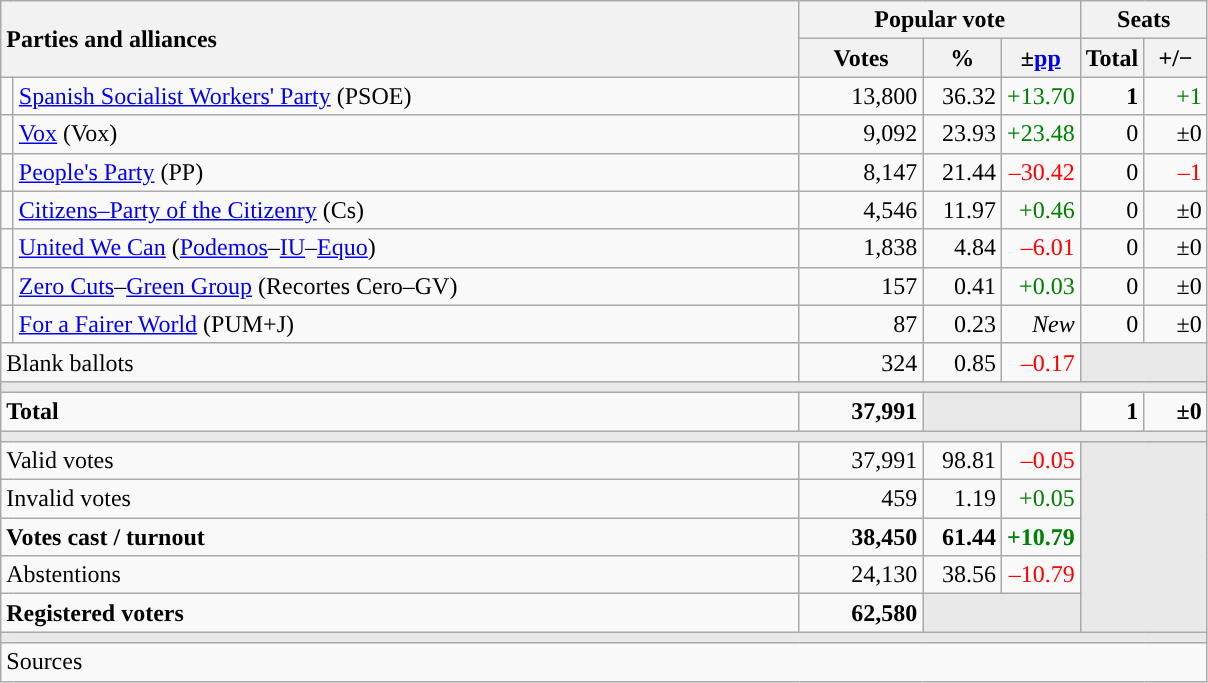<table class="wikitable" style="text-align:right;">
<tr>
<th style="text-align:left;" rowspan="2" colspan="2" width="525">Parties and alliances</th>
<th colspan="3">Popular vote</th>
<th colspan="2">Seats</th>
</tr>
<tr>
<th width="75">Votes</th>
<th width="45">%</th>
<th width="45">±<a href='#'>pp</a></th>
<th width="35">Total</th>
<th width="35">+/−</th>
</tr>
<tr>
<td width="1" style="color:inherit;background:"></td>
<td align="left"><a href='#'>Spanish Socialist Workers' Party</a> (PSOE)</td>
<td>13,800</td>
<td>36.32</td>
<td style="color:green;">+13.70</td>
<td><strong>1</strong></td>
<td style="color:green;">+1</td>
</tr>
<tr>
<td style="color:inherit;background:"></td>
<td align="left"><a href='#'>Vox</a> (Vox)</td>
<td>9,092</td>
<td>23.93</td>
<td style="color:green;">+23.48</td>
<td>0</td>
<td>±0</td>
</tr>
<tr>
<td style="color:inherit;background:"></td>
<td align="left"><a href='#'>People's Party</a> (PP)</td>
<td>8,147</td>
<td>21.44</td>
<td style="color:red;">–30.42</td>
<td>0</td>
<td style="color:red;">–1</td>
</tr>
<tr>
<td style="color:inherit;background:"></td>
<td align="left"><a href='#'>Citizens–Party of the Citizenry</a> (Cs)</td>
<td>4,546</td>
<td>11.97</td>
<td style="color:green;">+0.46</td>
<td>0</td>
<td>±0</td>
</tr>
<tr>
<td style="color:inherit;background:"></td>
<td align="left"><a href='#'>United We Can</a> (<a href='#'>Podemos</a>–<a href='#'>IU</a>–<a href='#'>Equo</a>)</td>
<td>1,838</td>
<td>4.84</td>
<td style="color:red;">–6.01</td>
<td>0</td>
<td>±0</td>
</tr>
<tr>
<td style="color:inherit;background:"></td>
<td align="left"><a href='#'>Zero Cuts</a>–<a href='#'>Green Group</a> (Recortes Cero–GV)</td>
<td>157</td>
<td>0.41</td>
<td style="color:green;">+0.03</td>
<td>0</td>
<td>±0</td>
</tr>
<tr>
<td style="color:inherit;background:"></td>
<td align="left"><a href='#'>For a Fairer World</a> (PUM+J)</td>
<td>87</td>
<td>0.23</td>
<td><em>New</em></td>
<td>0</td>
<td>±0</td>
</tr>
<tr>
<td align="left" colspan="2">Blank ballots</td>
<td>324</td>
<td>0.85</td>
<td style="color:red;">–0.17</td>
<td bgcolor="#E9E9E9" colspan="2"></td>
</tr>
<tr>
<td colspan="7" bgcolor="#E9E9E9"></td>
</tr>
<tr style="font-weight:bold;">
<td align="left" colspan="2">Total</td>
<td>37,991</td>
<td bgcolor="#E9E9E9" colspan="2"></td>
<td>1</td>
<td>±0</td>
</tr>
<tr>
<td colspan="7" bgcolor="#E9E9E9"></td>
</tr>
<tr>
<td align="left" colspan="2">Valid votes</td>
<td>37,991</td>
<td>98.81</td>
<td style="color:red;">–0.05</td>
<td bgcolor="#E9E9E9" colspan="2" rowspan="5"></td>
</tr>
<tr>
<td align="left" colspan="2">Invalid votes</td>
<td>459</td>
<td>1.19</td>
<td style="color:green;">+0.05</td>
</tr>
<tr style="font-weight:bold;">
<td align="left" colspan="2">Votes cast / turnout</td>
<td>38,450</td>
<td>61.44</td>
<td style="color:green;">+10.79</td>
</tr>
<tr>
<td align="left" colspan="2">Abstentions</td>
<td>24,130</td>
<td>38.56</td>
<td style="color:red;">–10.79</td>
</tr>
<tr style="font-weight:bold;">
<td align="left" colspan="2">Registered voters</td>
<td>62,580</td>
<td bgcolor="#E9E9E9" colspan="2"></td>
</tr>
<tr>
<td colspan="7" bgcolor="#E9E9E9"></td>
</tr>
<tr>
<td align="left" colspan="7">Sources</td>
</tr>
</table>
